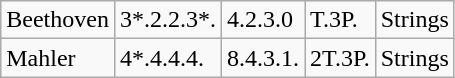<table class="wikitable">
<tr>
<td>Beethoven</td>
<td>3*.2.2.3*.</td>
<td>4.2.3.0</td>
<td>T.3P.</td>
<td>Strings</td>
</tr>
<tr>
<td>Mahler</td>
<td>4*.4.4.4.</td>
<td>8.4.3.1.</td>
<td>2T.3P.</td>
<td>Strings</td>
</tr>
</table>
